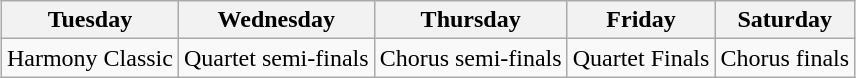<table class="wikitable" style="margin: 1em auto 1em auto;">
<tr>
<th scope="col">Tuesday</th>
<th scope="col">Wednesday</th>
<th scope="col">Thursday</th>
<th scope="col">Friday</th>
<th scope="col">Saturday</th>
</tr>
<tr>
<td>Harmony Classic</td>
<td>Quartet semi-finals</td>
<td>Chorus semi-finals</td>
<td>Quartet Finals</td>
<td>Chorus finals</td>
</tr>
</table>
